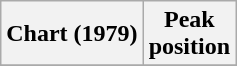<table class="wikitable plainrowheaders" style="text-align:center">
<tr>
<th scope="col">Chart (1979)</th>
<th scope="col">Peak<br> position</th>
</tr>
<tr>
</tr>
</table>
